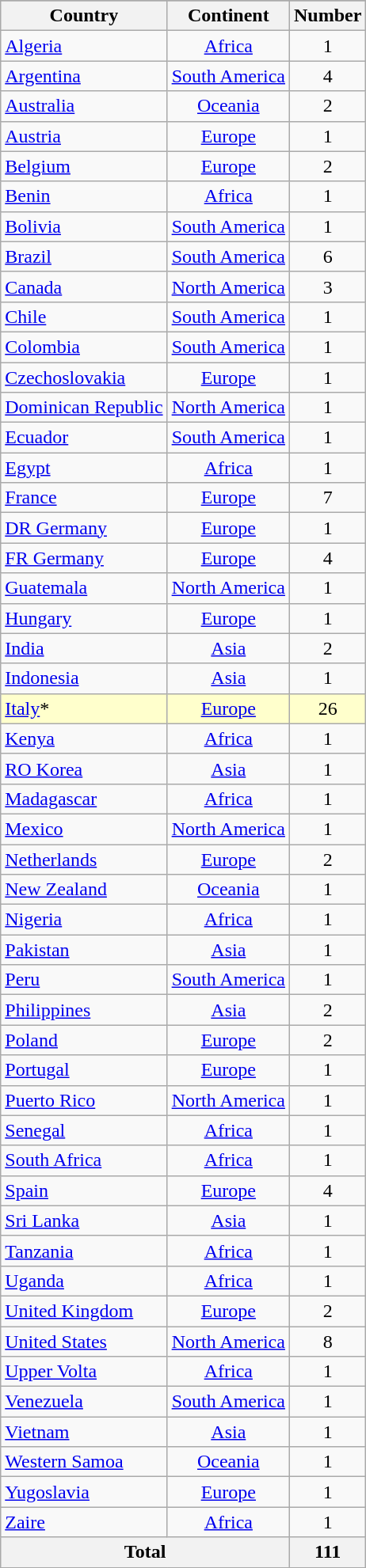<table class="wikitable sortable" style="text-align:center">
<tr>
</tr>
<tr>
<th scope="col">Country</th>
<th scope="col">Continent</th>
<th scope="col">Number</th>
</tr>
<tr>
<td scope="row" style="text-align:left"><a href='#'>Algeria</a></td>
<td><a href='#'>Africa</a></td>
<td>1</td>
</tr>
<tr>
<td scope="row" style="text-align:left"><a href='#'>Argentina</a></td>
<td data-sort-value="America, South"><a href='#'>South&nbsp;America</a></td>
<td>4</td>
</tr>
<tr>
<td scope="row" style="text-align:left"><a href='#'>Australia</a></td>
<td><a href='#'>Oceania</a></td>
<td>2</td>
</tr>
<tr>
<td scope="row" style="text-align:left"><a href='#'>Austria</a></td>
<td><a href='#'>Europe</a></td>
<td>1</td>
</tr>
<tr>
<td scope="row" style="text-align:left"><a href='#'>Belgium</a></td>
<td><a href='#'>Europe</a></td>
<td>2</td>
</tr>
<tr>
<td scope="row" style="text-align:left"><a href='#'>Benin</a></td>
<td><a href='#'>Africa</a></td>
<td>1</td>
</tr>
<tr>
<td scope="row" style="text-align:left"><a href='#'>Bolivia</a></td>
<td data-sort-value="America, South"><a href='#'>South&nbsp;America</a></td>
<td>1</td>
</tr>
<tr>
<td scope="row" style="text-align:left"><a href='#'>Brazil</a></td>
<td data-sort-value="America, South"><a href='#'>South&nbsp;America</a></td>
<td>6</td>
</tr>
<tr>
<td scope="row" style="text-align:left"><a href='#'>Canada</a></td>
<td data-sort-value="America, North"><a href='#'>North&nbsp;America</a></td>
<td>3</td>
</tr>
<tr>
<td scope="row" style="text-align:left"><a href='#'>Chile</a></td>
<td data-sort-value="America, South"><a href='#'>South&nbsp;America</a></td>
<td>1</td>
</tr>
<tr>
<td scope="row" style="text-align:left"><a href='#'>Colombia</a></td>
<td data-sort-value="America, South"><a href='#'>South&nbsp;America</a></td>
<td>1</td>
</tr>
<tr>
<td scope="row" style="text-align:left"><a href='#'>Czechoslovakia</a></td>
<td><a href='#'>Europe</a></td>
<td>1</td>
</tr>
<tr>
<td scope="row" style="text-align:left"><a href='#'>Dominican Republic</a></td>
<td data-sort-value="America, North"><a href='#'>North&nbsp;America</a></td>
<td>1</td>
</tr>
<tr>
<td scope="row" style="text-align:left"><a href='#'>Ecuador</a></td>
<td data-sort-value="America, South"><a href='#'>South&nbsp;America</a></td>
<td>1</td>
</tr>
<tr>
<td scope="row" style="text-align:left"><a href='#'>Egypt</a></td>
<td><a href='#'>Africa</a></td>
<td>1</td>
</tr>
<tr>
<td scope="row" style="text-align:left"><a href='#'>France</a></td>
<td><a href='#'>Europe</a></td>
<td>7</td>
</tr>
<tr>
<td scope="row" style="text-align:left" data-sort-value="Germany, East"><a href='#'>DR Germany</a></td>
<td><a href='#'>Europe</a></td>
<td>1</td>
</tr>
<tr>
<td scope="row" style="text-align:left" data-sort-value="Germany, West"><a href='#'>FR Germany</a></td>
<td><a href='#'>Europe</a></td>
<td>4</td>
</tr>
<tr>
<td scope="row" style="text-align:left"><a href='#'>Guatemala</a></td>
<td data-sort-value="America, North"><a href='#'>North&nbsp;America</a></td>
<td>1</td>
</tr>
<tr>
<td scope="row" style="text-align:left"><a href='#'>Hungary</a></td>
<td><a href='#'>Europe</a></td>
<td>1</td>
</tr>
<tr>
<td scope="row" style="text-align:left"><a href='#'>India</a></td>
<td><a href='#'>Asia</a></td>
<td>2</td>
</tr>
<tr>
<td scope="row" style="text-align:left"><a href='#'>Indonesia</a></td>
<td><a href='#'>Asia</a></td>
<td>1</td>
</tr>
<tr style="background: #ffc">
<td scope="row" style="text-align:left"><a href='#'>Italy</a>*</td>
<td><a href='#'>Europe</a></td>
<td>26</td>
</tr>
<tr>
<td scope="row" style="text-align:left"><a href='#'>Kenya</a></td>
<td><a href='#'>Africa</a></td>
<td>1</td>
</tr>
<tr>
<td scope="row" style="text-align:left" data-sort-value="Korea, South"><a href='#'>RO Korea</a></td>
<td><a href='#'>Asia</a></td>
<td>1</td>
</tr>
<tr>
<td scope="row" style="text-align:left"><a href='#'>Madagascar</a></td>
<td><a href='#'>Africa</a></td>
<td>1</td>
</tr>
<tr>
<td scope="row" style="text-align:left"><a href='#'>Mexico</a></td>
<td data-sort-value="America, North"><a href='#'>North&nbsp;America</a></td>
<td>1</td>
</tr>
<tr>
<td scope="row" style="text-align:left"><a href='#'>Netherlands</a></td>
<td><a href='#'>Europe</a></td>
<td>2</td>
</tr>
<tr>
<td scope="row" style="text-align:left"><a href='#'>New Zealand</a></td>
<td><a href='#'>Oceania</a></td>
<td>1</td>
</tr>
<tr>
<td scope="row" style="text-align:left"><a href='#'>Nigeria</a></td>
<td><a href='#'>Africa</a></td>
<td>1</td>
</tr>
<tr>
<td scope="row" style="text-align:left"><a href='#'>Pakistan</a></td>
<td><a href='#'>Asia</a></td>
<td>1</td>
</tr>
<tr>
<td scope="row" style="text-align:left"><a href='#'>Peru</a></td>
<td data-sort-value="America, South"><a href='#'>South&nbsp;America</a></td>
<td>1</td>
</tr>
<tr>
<td scope="row" style="text-align:left"><a href='#'>Philippines</a></td>
<td><a href='#'>Asia</a></td>
<td>2</td>
</tr>
<tr>
<td scope="row" style="text-align:left"><a href='#'>Poland</a></td>
<td><a href='#'>Europe</a></td>
<td>2</td>
</tr>
<tr>
<td scope="row" style="text-align:left"><a href='#'>Portugal</a></td>
<td><a href='#'>Europe</a></td>
<td>1</td>
</tr>
<tr>
<td scope="row" style="text-align:left"><a href='#'>Puerto Rico</a> </td>
<td data-sort-value="America, North"><a href='#'>North&nbsp;America</a></td>
<td>1</td>
</tr>
<tr>
<td scope="row" style="text-align:left"><a href='#'>Senegal</a></td>
<td><a href='#'>Africa</a></td>
<td>1</td>
</tr>
<tr>
<td scope="row" style="text-align:left"><a href='#'>South Africa</a></td>
<td><a href='#'>Africa</a></td>
<td>1</td>
</tr>
<tr>
<td scope="row" style="text-align:left"><a href='#'>Spain</a></td>
<td><a href='#'>Europe</a></td>
<td>4</td>
</tr>
<tr>
<td scope="row" style="text-align:left"><a href='#'>Sri Lanka</a></td>
<td><a href='#'>Asia</a></td>
<td>1</td>
</tr>
<tr>
<td scope="row" style="text-align:left"><a href='#'>Tanzania</a></td>
<td><a href='#'>Africa</a></td>
<td>1</td>
</tr>
<tr>
<td scope="row" style="text-align:left"><a href='#'>Uganda</a></td>
<td><a href='#'>Africa</a></td>
<td>1</td>
</tr>
<tr>
<td scope="row" style="text-align:left"><a href='#'>United Kingdom</a></td>
<td><a href='#'>Europe</a></td>
<td>2</td>
</tr>
<tr>
<td scope="row" style="text-align:left"><a href='#'>United States</a></td>
<td data-sort-value="America, North"><a href='#'>North&nbsp;America</a></td>
<td>8</td>
</tr>
<tr>
<td scope="row" style="text-align:left"><a href='#'>Upper Volta</a></td>
<td><a href='#'>Africa</a></td>
<td>1</td>
</tr>
<tr>
<td scope="row" style="text-align:left"><a href='#'>Venezuela</a></td>
<td data-sort-value="America, South"><a href='#'>South&nbsp;America</a></td>
<td>1</td>
</tr>
<tr>
<td scope="row" style="text-align:left"><a href='#'>Vietnam</a></td>
<td><a href='#'>Asia</a></td>
<td>1</td>
</tr>
<tr>
<td scope="row" style="text-align:left"><a href='#'>Western Samoa</a></td>
<td><a href='#'>Oceania</a></td>
<td>1</td>
</tr>
<tr>
<td scope="row" style="text-align:left"><a href='#'>Yugoslavia</a></td>
<td><a href='#'>Europe</a></td>
<td>1</td>
</tr>
<tr>
<td scope="row" style="text-align:left"><a href='#'>Zaire</a></td>
<td><a href='#'>Africa</a></td>
<td>1</td>
</tr>
<tr>
<th scope="row" colspan="2">Total</th>
<th>111</th>
</tr>
<tr>
</tr>
</table>
